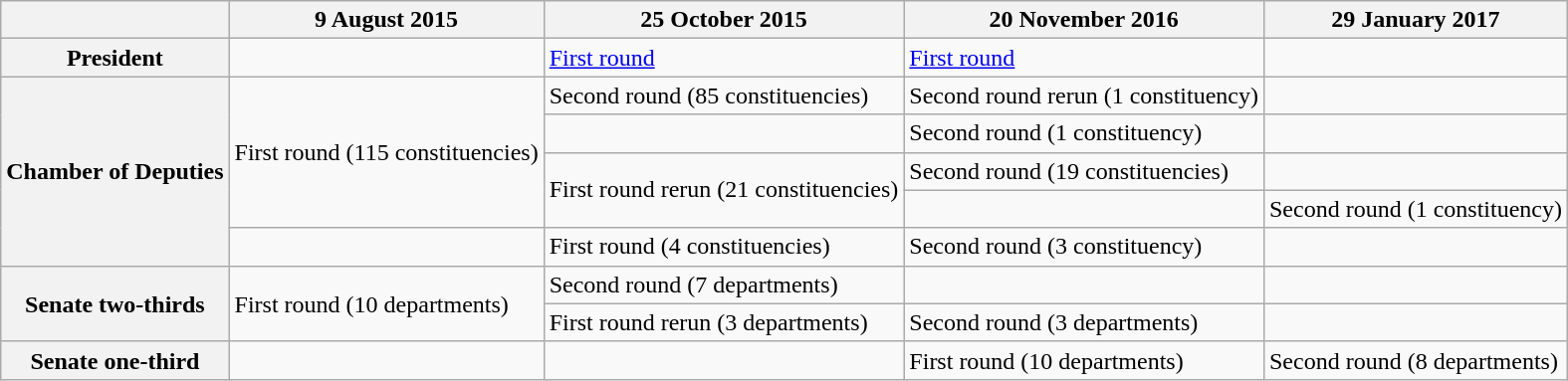<table class="wikitable">
<tr>
<th></th>
<th>9 August 2015</th>
<th>25 October 2015</th>
<th>20 November 2016</th>
<th>29 January 2017</th>
</tr>
<tr>
<th>President</th>
<td></td>
<td><a href='#'>First round</a></td>
<td><a href='#'>First round</a></td>
<td></td>
</tr>
<tr>
<th rowspan=5>Chamber of Deputies</th>
<td rowspan=4>First round (115 constituencies)</td>
<td>Second round (85 constituencies)</td>
<td>Second round rerun (1 constituency)</td>
<td></td>
</tr>
<tr>
<td></td>
<td>Second round (1 constituency)</td>
<td></td>
</tr>
<tr>
<td rowspan=2>First round rerun (21 constituencies)</td>
<td>Second round (19 constituencies)</td>
<td></td>
</tr>
<tr>
<td></td>
<td>Second round (1 constituency)</td>
</tr>
<tr>
<td></td>
<td>First round (4 constituencies)</td>
<td>Second round (3 constituency)</td>
<td></td>
</tr>
<tr>
<th rowspan=2>Senate two-thirds</th>
<td rowspan=2>First round (10 departments)</td>
<td>Second round (7 departments)</td>
<td></td>
<td></td>
</tr>
<tr>
<td>First round rerun (3 departments)</td>
<td>Second round (3 departments)</td>
<td></td>
</tr>
<tr>
<th>Senate one-third</th>
<td></td>
<td></td>
<td>First round (10 departments)</td>
<td>Second round (8 departments)</td>
</tr>
</table>
